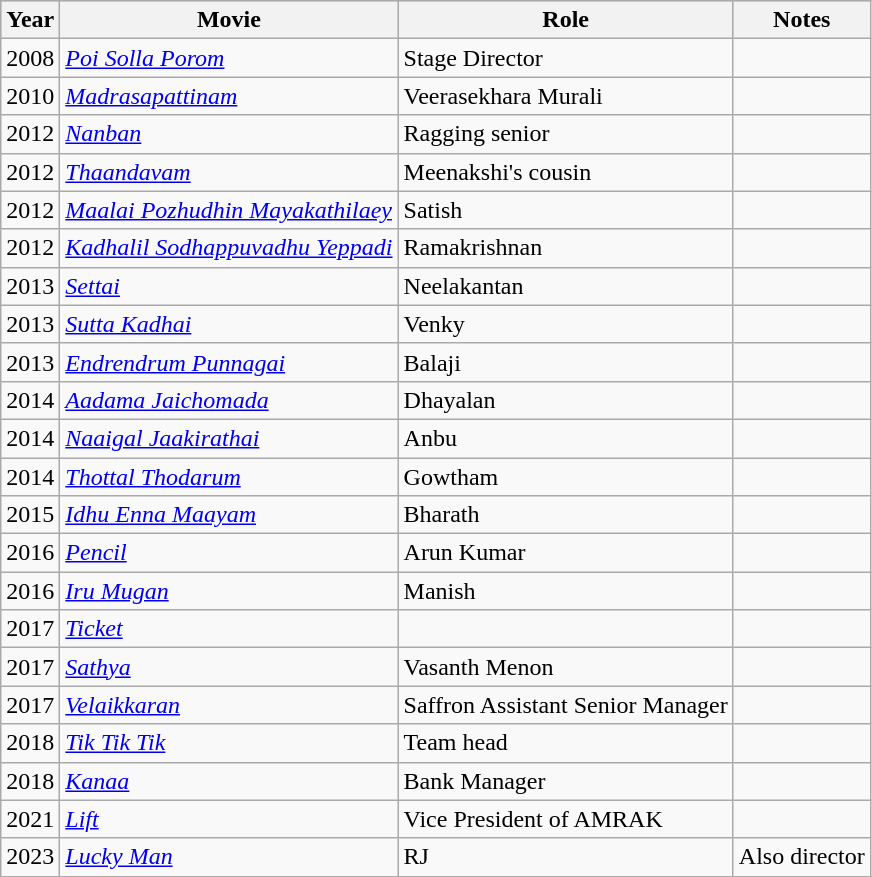<table class="wikitable">
<tr style="background:#ccc; text-align:center;">
<th>Year</th>
<th>Movie</th>
<th>Role</th>
<th>Notes</th>
</tr>
<tr>
<td>2008</td>
<td><em><a href='#'>Poi Solla Porom</a></em></td>
<td>Stage Director</td>
<td></td>
</tr>
<tr>
<td>2010</td>
<td><em><a href='#'>Madrasapattinam</a></em></td>
<td>Veerasekhara Murali</td>
<td></td>
</tr>
<tr>
<td>2012</td>
<td><em><a href='#'>Nanban</a></em></td>
<td>Ragging senior</td>
<td></td>
</tr>
<tr>
<td>2012</td>
<td><em><a href='#'>Thaandavam</a></em></td>
<td>Meenakshi's cousin</td>
<td></td>
</tr>
<tr>
<td>2012</td>
<td><em><a href='#'>Maalai Pozhudhin Mayakathilaey</a></em></td>
<td>Satish</td>
<td></td>
</tr>
<tr>
<td>2012</td>
<td><em><a href='#'>Kadhalil Sodhappuvadhu Yeppadi</a></em></td>
<td>Ramakrishnan</td>
<td></td>
</tr>
<tr>
<td>2013</td>
<td><em><a href='#'>Settai</a></em></td>
<td>Neelakantan</td>
<td></td>
</tr>
<tr>
<td>2013</td>
<td><em><a href='#'>Sutta Kadhai</a></em></td>
<td>Venky</td>
<td></td>
</tr>
<tr>
<td>2013</td>
<td><em><a href='#'>Endrendrum Punnagai</a></em></td>
<td>Balaji</td>
<td></td>
</tr>
<tr>
<td>2014</td>
<td><em><a href='#'>Aadama Jaichomada</a></em></td>
<td>Dhayalan</td>
<td></td>
</tr>
<tr>
<td>2014</td>
<td><em><a href='#'>Naaigal Jaakirathai</a></em></td>
<td>Anbu</td>
<td></td>
</tr>
<tr>
<td>2014</td>
<td><em><a href='#'>Thottal Thodarum</a></em></td>
<td>Gowtham</td>
<td></td>
</tr>
<tr>
<td>2015</td>
<td><em><a href='#'>Idhu Enna Maayam</a></em></td>
<td>Bharath</td>
<td></td>
</tr>
<tr>
<td>2016</td>
<td><em><a href='#'>Pencil</a></em></td>
<td>Arun Kumar</td>
<td></td>
</tr>
<tr>
<td>2016</td>
<td><em><a href='#'>Iru Mugan</a></em></td>
<td>Manish</td>
<td></td>
</tr>
<tr>
<td>2017</td>
<td><em><a href='#'>Ticket</a></em></td>
<td></td>
<td></td>
</tr>
<tr>
<td>2017</td>
<td><em><a href='#'>Sathya</a></em></td>
<td>Vasanth Menon</td>
<td></td>
</tr>
<tr>
<td>2017</td>
<td><em><a href='#'>Velaikkaran</a></em></td>
<td>Saffron Assistant Senior Manager</td>
<td></td>
</tr>
<tr>
<td>2018</td>
<td><em><a href='#'>Tik Tik Tik</a></em></td>
<td>Team head</td>
<td></td>
</tr>
<tr>
<td>2018</td>
<td><em><a href='#'>Kanaa</a></em></td>
<td>Bank Manager</td>
<td></td>
</tr>
<tr>
<td>2021</td>
<td><em><a href='#'>Lift</a></em></td>
<td>Vice President of AMRAK</td>
<td></td>
</tr>
<tr>
<td>2023</td>
<td><em><a href='#'>Lucky Man</a></em></td>
<td>RJ</td>
<td>Also director</td>
</tr>
<tr>
</tr>
</table>
